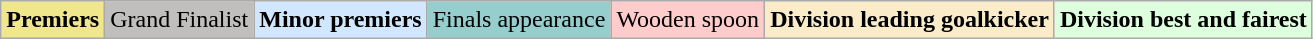<table class="wikitable">
<tr>
<td style=background:#F0E68C><strong>Premiers</strong></td>
<td style=background:#C0BFBD>Grand Finalist</td>
<td style=background:#D0E7FF><strong>Minor premiers</strong></td>
<td style=background:#96CDCD>Finals appearance</td>
<td style=background:#FFCCCC>Wooden spoon</td>
<td style=background:#FAECC8><strong>Division leading goalkicker</strong></td>
<td style=background:#DDFFDD><strong>Division best and fairest</strong></td>
</tr>
</table>
